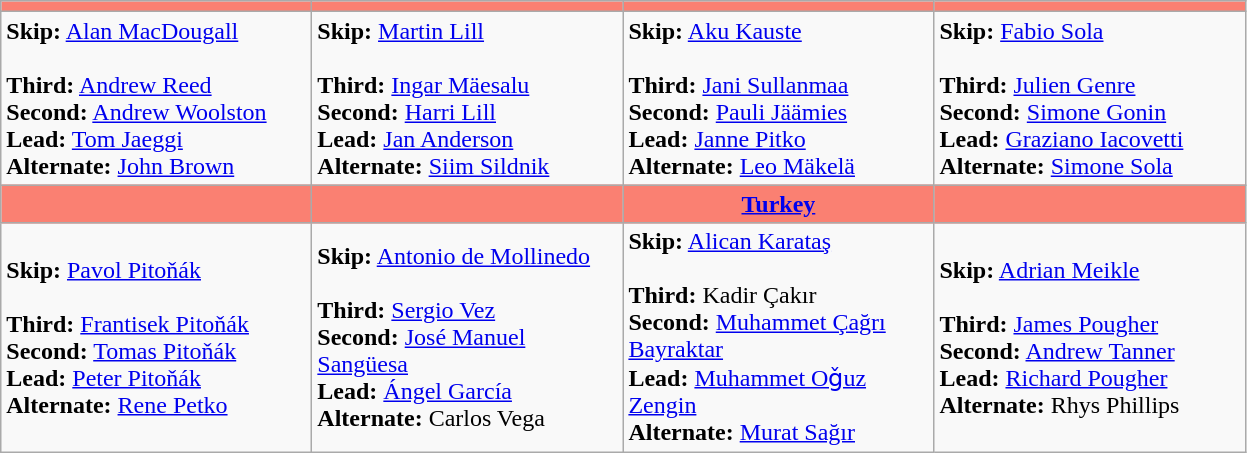<table class="wikitable">
<tr align=center>
<th style="background: #FA8072;" width=200></th>
<th style="background: #FA8072;" width=200></th>
<th style="background: #FA8072;" width=200></th>
<th style="background: #FA8072;" width=200></th>
</tr>
<tr>
<td><strong>Skip:</strong> <a href='#'>Alan MacDougall</a><br><br><strong>Third:</strong> <a href='#'>Andrew Reed</a><br>
<strong>Second:</strong> <a href='#'>Andrew Woolston</a><br>
<strong>Lead:</strong> <a href='#'>Tom Jaeggi</a><br>
<strong>Alternate:</strong> <a href='#'>John Brown</a></td>
<td><strong>Skip:</strong> <a href='#'>Martin Lill</a><br><br><strong>Third:</strong> <a href='#'>Ingar Mäesalu</a><br>
<strong>Second:</strong> <a href='#'>Harri Lill</a><br>
<strong>Lead:</strong> <a href='#'>Jan Anderson</a><br>
<strong>Alternate:</strong> <a href='#'>Siim Sildnik</a></td>
<td><strong>Skip:</strong> <a href='#'>Aku Kauste</a><br><br><strong>Third:</strong> <a href='#'>Jani Sullanmaa</a><br>
<strong>Second:</strong> <a href='#'>Pauli Jäämies</a><br>
<strong>Lead:</strong> <a href='#'>Janne Pitko</a><br>
<strong>Alternate:</strong> <a href='#'>Leo Mäkelä</a></td>
<td><strong>Skip:</strong> <a href='#'>Fabio Sola</a><br><br><strong>Third:</strong> <a href='#'>Julien Genre</a><br>
<strong>Second:</strong> <a href='#'>Simone Gonin</a><br>
<strong>Lead:</strong> <a href='#'>Graziano Iacovetti</a><br>
<strong>Alternate:</strong> <a href='#'>Simone Sola</a></td>
</tr>
<tr align=center>
<th style="background: #FA8072;" width=200></th>
<th style="background: #FA8072;" width=200></th>
<th style="background: #FA8072;" width=200> <a href='#'>Turkey</a></th>
<th style="background: #FA8072;" width=200></th>
</tr>
<tr>
<td><strong>Skip:</strong> <a href='#'>Pavol Pitoňák</a><br><br><strong>Third:</strong> <a href='#'>Frantisek Pitoňák</a><br>
<strong>Second:</strong> <a href='#'>Tomas Pitoňák</a><br>
<strong>Lead:</strong> <a href='#'>Peter Pitoňák</a><br>
<strong>Alternate:</strong> <a href='#'>Rene Petko</a></td>
<td><strong>Skip:</strong> <a href='#'>Antonio de Mollinedo</a><br><br><strong>Third:</strong> <a href='#'>Sergio Vez</a><br>
<strong>Second:</strong> <a href='#'>José Manuel Sangüesa</a><br>
<strong>Lead:</strong> <a href='#'>Ángel García</a><br>
<strong>Alternate:</strong> Carlos Vega</td>
<td><strong>Skip:</strong> <a href='#'>Alican Karataş</a><br><br><strong>Third:</strong> Kadir Çakır<br>
<strong>Second:</strong> <a href='#'>Muhammet Çağrı Bayraktar</a><br>
<strong>Lead:</strong> <a href='#'>Muhammet Oǧuz Zengin</a><br>
<strong>Alternate:</strong> <a href='#'>Murat Sağır</a></td>
<td><strong>Skip:</strong> <a href='#'>Adrian Meikle</a><br><br><strong>Third:</strong> <a href='#'>James Pougher</a><br>
<strong>Second:</strong> <a href='#'>Andrew Tanner</a><br>
<strong>Lead:</strong> <a href='#'>Richard Pougher</a><br>
<strong>Alternate:</strong> Rhys Phillips</td>
</tr>
</table>
